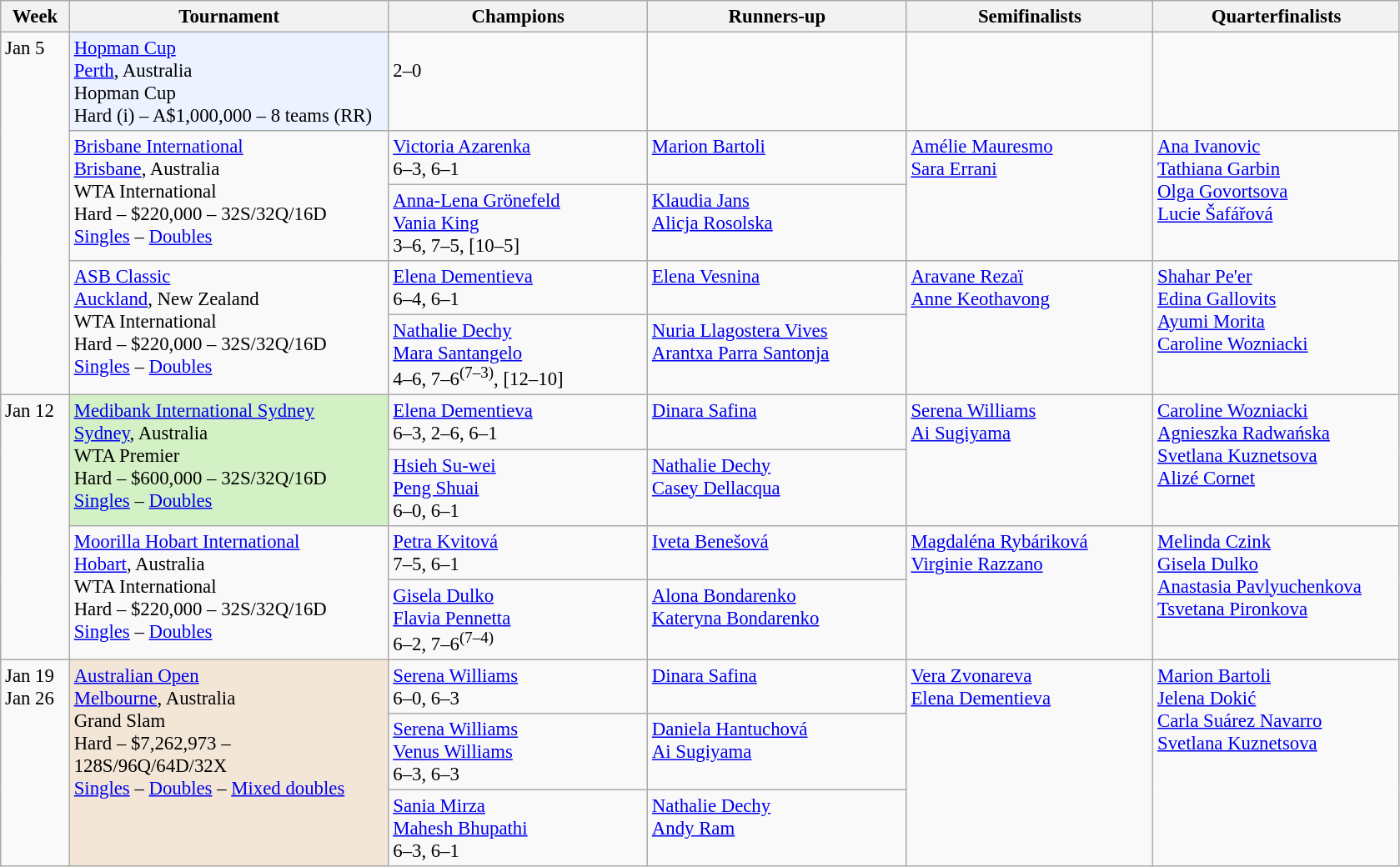<table class=wikitable style=font-size:95%>
<tr>
<th style="width:48px;">Week</th>
<th style="width:248px;">Tournament</th>
<th style="width:200px;">Champions</th>
<th style="width:200px;">Runners-up</th>
<th style="width:190px;">Semifinalists</th>
<th style="width:190px;">Quarterfinalists</th>
</tr>
<tr valign=top>
<td rowspan=5>Jan 5</td>
<td style="background:#ecf2ff;"><a href='#'>Hopman Cup</a><br><a href='#'>Perth</a>, Australia<br>Hopman Cup<br>Hard (i) – A$1,000,000 – 8 teams (RR)</td>
<td><br>2–0</td>
<td></td>
<td><br><br></td>
<td><br><br></td>
</tr>
<tr valign=top>
<td rowspan=2><a href='#'>Brisbane International</a><br> <a href='#'>Brisbane</a>, Australia<br>WTA International<br>Hard – $220,000 – 32S/32Q/16D<br><a href='#'>Singles</a> – <a href='#'>Doubles</a></td>
<td> <a href='#'>Victoria Azarenka</a> <br>6–3, 6–1</td>
<td> <a href='#'>Marion Bartoli</a></td>
<td rowspan=2> <a href='#'>Amélie Mauresmo</a><br> <a href='#'>Sara Errani</a></td>
<td rowspan=2> <a href='#'>Ana Ivanovic</a><br> <a href='#'>Tathiana Garbin</a><br> <a href='#'>Olga Govortsova</a><br> <a href='#'>Lucie Šafářová</a></td>
</tr>
<tr valign=top>
<td> <a href='#'>Anna-Lena Grönefeld</a> <br> <a href='#'>Vania King</a><br>3–6, 7–5, [10–5]</td>
<td> <a href='#'>Klaudia Jans</a> <br> <a href='#'>Alicja Rosolska</a></td>
</tr>
<tr valign=top>
<td rowspan=2><a href='#'>ASB Classic</a><br> <a href='#'>Auckland</a>, New Zealand<br>WTA International<br>Hard – $220,000 – 32S/32Q/16D<br><a href='#'>Singles</a> – <a href='#'>Doubles</a></td>
<td> <a href='#'>Elena Dementieva</a><br>6–4, 6–1</td>
<td> <a href='#'>Elena Vesnina</a></td>
<td rowspan=2> <a href='#'>Aravane Rezaï</a><br> <a href='#'>Anne Keothavong</a></td>
<td rowspan=2> <a href='#'>Shahar Pe'er</a><br> <a href='#'>Edina Gallovits</a><br> <a href='#'>Ayumi Morita</a><br>  <a href='#'>Caroline Wozniacki</a></td>
</tr>
<tr valign=top>
<td> <a href='#'>Nathalie Dechy</a> <br> <a href='#'>Mara Santangelo</a><br>4–6, 7–6<sup>(7–3)</sup>, [12–10]</td>
<td> <a href='#'>Nuria Llagostera Vives</a> <br> <a href='#'>Arantxa Parra Santonja</a></td>
</tr>
<tr valign=top>
<td rowspan=4>Jan 12</td>
<td style="background:#d4f1c5;" rowspan=2><a href='#'>Medibank International Sydney</a><br><a href='#'>Sydney</a>, Australia<br>WTA Premier<br>Hard – $600,000 – 32S/32Q/16D<br><a href='#'>Singles</a> – <a href='#'>Doubles</a></td>
<td> <a href='#'>Elena Dementieva</a> <br> 6–3, 2–6, 6–1</td>
<td> <a href='#'>Dinara Safina</a></td>
<td rowspan=2> <a href='#'>Serena Williams</a> <br> <a href='#'>Ai Sugiyama</a></td>
<td rowspan=2> <a href='#'>Caroline Wozniacki</a><br> <a href='#'>Agnieszka Radwańska</a><br> <a href='#'>Svetlana Kuznetsova</a>  <br> <a href='#'>Alizé Cornet</a></td>
</tr>
<tr valign=top>
<td> <a href='#'>Hsieh Su-wei</a> <br> <a href='#'>Peng Shuai</a> <br> 6–0, 6–1</td>
<td> <a href='#'>Nathalie Dechy</a> <br> <a href='#'>Casey Dellacqua</a></td>
</tr>
<tr valign=top>
<td rowspan=2><a href='#'>Moorilla Hobart International</a><br> <a href='#'>Hobart</a>, Australia<br>WTA International<br>Hard – $220,000 – 32S/32Q/16D<br><a href='#'>Singles</a> – <a href='#'>Doubles</a></td>
<td> <a href='#'>Petra Kvitová</a> <br>7–5, 6–1</td>
<td> <a href='#'>Iveta Benešová</a></td>
<td rowspan=2> <a href='#'>Magdaléna Rybáriková</a> <br>   <a href='#'>Virginie Razzano</a></td>
<td rowspan=2> <a href='#'>Melinda Czink</a><br> <a href='#'>Gisela Dulko</a> <br> <a href='#'>Anastasia Pavlyuchenkova</a><br> <a href='#'>Tsvetana Pironkova</a></td>
</tr>
<tr valign=top>
<td> <a href='#'>Gisela Dulko</a> <br> <a href='#'>Flavia Pennetta</a> <br>6–2, 7–6<sup>(7–4)</sup></td>
<td> <a href='#'>Alona Bondarenko</a> <br> <a href='#'>Kateryna Bondarenko</a></td>
</tr>
<tr valign=top>
<td rowspan=3>Jan 19<br>Jan 26</td>
<td style="background:#f3e6d7;" rowspan=3><a href='#'>Australian Open</a><br>  <a href='#'>Melbourne</a>, Australia<br>Grand Slam<br>Hard – $7,262,973 – 128S/96Q/64D/32X<br><a href='#'>Singles</a> – <a href='#'>Doubles</a> – <a href='#'>Mixed doubles</a></td>
<td> <a href='#'>Serena Williams</a> <br>6–0, 6–3</td>
<td> <a href='#'>Dinara Safina</a></td>
<td rowspan=3> <a href='#'>Vera Zvonareva</a><br> <a href='#'>Elena Dementieva</a></td>
<td rowspan=3> <a href='#'>Marion Bartoli</a><br> <a href='#'>Jelena Dokić</a><br> <a href='#'>Carla Suárez Navarro</a><br> <a href='#'>Svetlana Kuznetsova</a></td>
</tr>
<tr valign=top>
<td> <a href='#'>Serena Williams</a> <br>  <a href='#'>Venus Williams</a><br>6–3, 6–3</td>
<td> <a href='#'>Daniela Hantuchová</a> <br>  <a href='#'>Ai Sugiyama</a></td>
</tr>
<tr valign=top>
<td> <a href='#'>Sania Mirza</a> <br>  <a href='#'>Mahesh Bhupathi</a><br>6–3, 6–1</td>
<td> <a href='#'>Nathalie Dechy</a> <br> <a href='#'>Andy Ram</a></td>
</tr>
</table>
